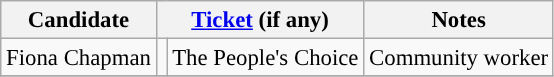<table class="wikitable" style="font-size: 95%">
<tr>
<th>Candidate</th>
<th colspan="2"><a href='#'>Ticket</a> (if any)</th>
<th>Notes</th>
</tr>
<tr>
<td>Fiona Chapman</td>
<td style="background-color:"></td>
<td>The People's Choice</td>
<td>Community worker</td>
</tr>
<tr>
</tr>
</table>
